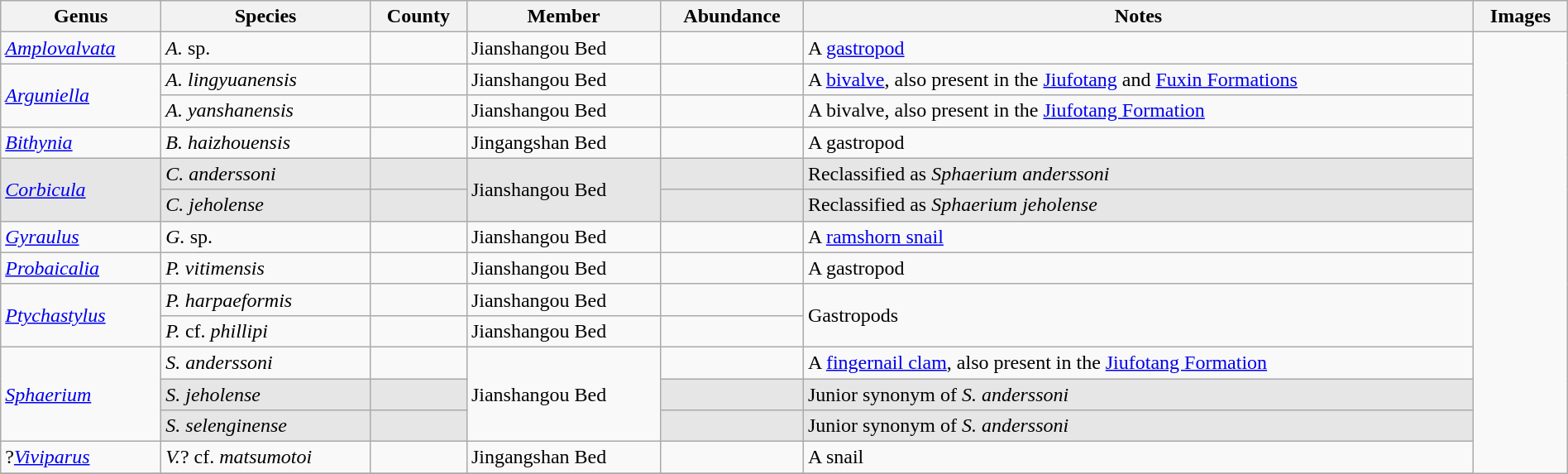<table class="wikitable" align="center" width="100%">
<tr>
<th>Genus</th>
<th>Species</th>
<th>County</th>
<th>Member</th>
<th>Abundance</th>
<th>Notes</th>
<th>Images</th>
</tr>
<tr>
<td><em><a href='#'>Amplovalvata</a></em></td>
<td><em>A.</em> sp.</td>
<td></td>
<td>Jianshangou Bed</td>
<td></td>
<td>A <a href='#'>gastropod</a></td>
<td rowspan="99"></td>
</tr>
<tr>
<td rowspan=2><em><a href='#'>Arguniella</a></em></td>
<td><em>A. lingyuanensis</em></td>
<td></td>
<td>Jianshangou Bed</td>
<td></td>
<td>A <a href='#'>bivalve</a>, also present in the <a href='#'>Jiufotang</a> and <a href='#'>Fuxin Formations</a></td>
</tr>
<tr>
<td><em>A. yanshanensis</em></td>
<td></td>
<td>Jianshangou Bed</td>
<td></td>
<td>A bivalve, also present in the <a href='#'>Jiufotang Formation</a></td>
</tr>
<tr>
<td><a href='#'><em>Bithynia</em></a></td>
<td><em>B. haizhouensis</em></td>
<td></td>
<td>Jingangshan Bed</td>
<td></td>
<td>A gastropod</td>
</tr>
<tr>
<td style="background:#E6E6E6;" rowspan=2><em><a href='#'>Corbicula</a></em></td>
<td style="background:#E6E6E6;"><em>C. anderssoni</em></td>
<td style="background:#E6E6E6;"></td>
<td style="background:#E6E6E6;" rowspan=2>Jianshangou Bed</td>
<td style="background:#E6E6E6;"></td>
<td style="background:#E6E6E6;">Reclassified as <em>Sphaerium anderssoni</em></td>
</tr>
<tr>
<td style="background:#E6E6E6;"><em>C. jeholense</em></td>
<td style="background:#E6E6E6;"></td>
<td style="background:#E6E6E6;"></td>
<td style="background:#E6E6E6;">Reclassified as <em>Sphaerium jeholense</em></td>
</tr>
<tr>
<td><em><a href='#'>Gyraulus</a></em></td>
<td><em>G.</em> sp.</td>
<td></td>
<td>Jianshangou Bed</td>
<td></td>
<td>A <a href='#'>ramshorn snail</a></td>
</tr>
<tr>
<td><em><a href='#'>Probaicalia</a></em></td>
<td><em>P. vitimensis</em></td>
<td></td>
<td>Jianshangou Bed</td>
<td></td>
<td>A gastropod</td>
</tr>
<tr>
<td rowspan=2><em><a href='#'>Ptychastylus</a></em></td>
<td><em>P. harpaeformis</em></td>
<td></td>
<td>Jianshangou Bed</td>
<td></td>
<td rowspan=2>Gastropods</td>
</tr>
<tr>
<td><em>P.</em> cf. <em>phillipi</em></td>
<td></td>
<td>Jianshangou Bed</td>
<td></td>
</tr>
<tr>
<td rowspan=3><em><a href='#'>Sphaerium</a></em></td>
<td><em>S. anderssoni</em></td>
<td></td>
<td rowspan=3>Jianshangou Bed</td>
<td></td>
<td>A <a href='#'>fingernail clam</a>, also present in the <a href='#'>Jiufotang Formation</a></td>
</tr>
<tr>
<td style="background:#E6E6E6;"><em>S. jeholense</em></td>
<td style="background:#E6E6E6;"></td>
<td style="background:#E6E6E6;"></td>
<td style="background:#E6E6E6;">Junior synonym of <em>S. anderssoni</em></td>
</tr>
<tr>
<td style="background:#E6E6E6;"><em>S. selenginense</em></td>
<td style="background:#E6E6E6;"></td>
<td style="background:#E6E6E6;"></td>
<td style="background:#E6E6E6;">Junior synonym of <em>S. anderssoni</em></td>
</tr>
<tr>
<td>?<em><a href='#'>Viviparus</a></em></td>
<td><em>V.</em>? cf. <em>matsumotoi</em></td>
<td></td>
<td>Jingangshan Bed</td>
<td></td>
<td>A snail</td>
</tr>
<tr>
</tr>
</table>
